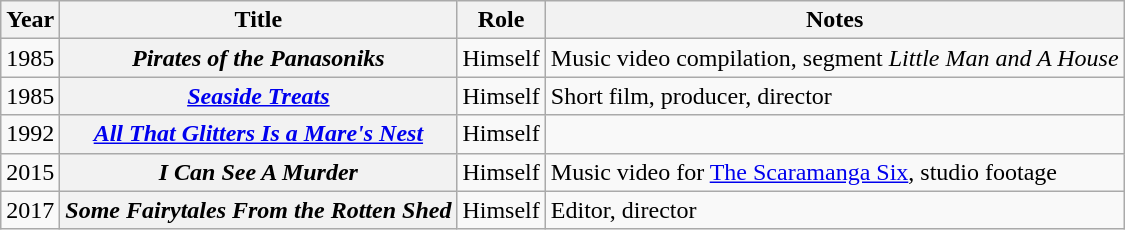<table class="wikitable sortable plainrowheaders">
<tr>
<th scope="col">Year</th>
<th scope="col">Title</th>
<th scope="col">Role</th>
<th scope="col" class="unsortable">Notes</th>
</tr>
<tr>
<td style="text-align:center;">1985</td>
<th scope="row"><em>Pirates of the Panasoniks</em></th>
<td>Himself</td>
<td>Music video compilation, segment <em>Little Man and A House</em></td>
</tr>
<tr>
<td style="text-align:center;">1985</td>
<th scope="row"><em><a href='#'>Seaside Treats</a></em></th>
<td>Himself</td>
<td>Short film, producer, director</td>
</tr>
<tr>
<td style="text-align:center;">1992</td>
<th scope="row"><em><a href='#'>All That Glitters Is a Mare's Nest</a></em></th>
<td>Himself</td>
<td></td>
</tr>
<tr>
<td style="text-align:center;">2015</td>
<th scope="row"><em>I Can See A Murder</em></th>
<td>Himself</td>
<td>Music video for <a href='#'>The Scaramanga Six</a>, studio footage</td>
</tr>
<tr>
<td style="text-align:center;">2017</td>
<th scope="row"><em>Some Fairytales From the Rotten Shed</em></th>
<td>Himself</td>
<td>Editor, director</td>
</tr>
</table>
